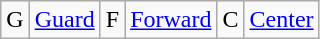<table class="wikitable">
<tr>
<td>G</td>
<td><a href='#'>Guard</a></td>
<td>F</td>
<td><a href='#'>Forward</a></td>
<td>C</td>
<td><a href='#'>Center</a></td>
</tr>
</table>
